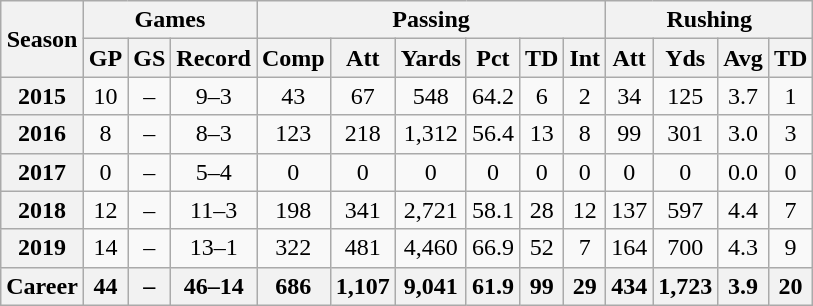<table class=wikitable style="text-align:center;">
<tr>
<th rowspan="2">Season</th>
<th colspan="3">Games</th>
<th colspan="6">Passing</th>
<th colspan="4">Rushing</th>
</tr>
<tr>
<th>GP</th>
<th>GS</th>
<th>Record</th>
<th>Comp</th>
<th>Att</th>
<th>Yards</th>
<th>Pct</th>
<th>TD</th>
<th>Int</th>
<th>Att</th>
<th>Yds</th>
<th>Avg</th>
<th>TD</th>
</tr>
<tr>
<th>2015</th>
<td>10</td>
<td>–</td>
<td>9–3</td>
<td>43</td>
<td>67</td>
<td>548</td>
<td>64.2</td>
<td>6</td>
<td>2</td>
<td>34</td>
<td>125</td>
<td>3.7</td>
<td>1</td>
</tr>
<tr>
<th>2016</th>
<td>8</td>
<td>–</td>
<td>8–3</td>
<td>123</td>
<td>218</td>
<td>1,312</td>
<td>56.4</td>
<td>13</td>
<td>8</td>
<td>99</td>
<td>301</td>
<td>3.0</td>
<td>3</td>
</tr>
<tr>
<th>2017</th>
<td>0</td>
<td>–</td>
<td>5–4</td>
<td>0</td>
<td>0</td>
<td>0</td>
<td>0</td>
<td>0</td>
<td>0</td>
<td>0</td>
<td>0</td>
<td>0.0</td>
<td>0</td>
</tr>
<tr>
<th>2018</th>
<td>12</td>
<td>–</td>
<td>11–3</td>
<td>198</td>
<td>341</td>
<td>2,721</td>
<td>58.1</td>
<td>28</td>
<td>12</td>
<td>137</td>
<td>597</td>
<td>4.4</td>
<td>7</td>
</tr>
<tr>
<th>2019</th>
<td>14</td>
<td>–</td>
<td>13–1</td>
<td>322</td>
<td>481</td>
<td>4,460</td>
<td>66.9</td>
<td>52</td>
<td>7</td>
<td>164</td>
<td>700</td>
<td>4.3</td>
<td>9</td>
</tr>
<tr>
<th>Career</th>
<th>44</th>
<th>–</th>
<th>46–14</th>
<th>686</th>
<th>1,107</th>
<th>9,041</th>
<th>61.9</th>
<th>99</th>
<th>29</th>
<th>434</th>
<th>1,723</th>
<th>3.9</th>
<th>20</th>
</tr>
</table>
